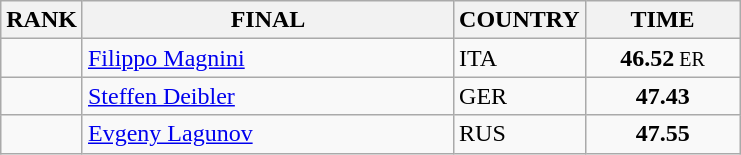<table class="wikitable">
<tr>
<th>RANK</th>
<th align="left" style="width: 15em">FINAL</th>
<th>COUNTRY</th>
<th style="width: 6em">TIME</th>
</tr>
<tr>
<td align="center"></td>
<td><a href='#'>Filippo Magnini</a></td>
<td> ITA</td>
<td align="center"><strong>46.52</strong><small> ER</small></td>
</tr>
<tr>
<td align="center"></td>
<td><a href='#'>Steffen Deibler</a></td>
<td> GER</td>
<td align="center"><strong>47.43</strong></td>
</tr>
<tr>
<td align="center"></td>
<td><a href='#'>Evgeny Lagunov</a></td>
<td> RUS</td>
<td align="center"><strong>47.55</strong></td>
</tr>
</table>
